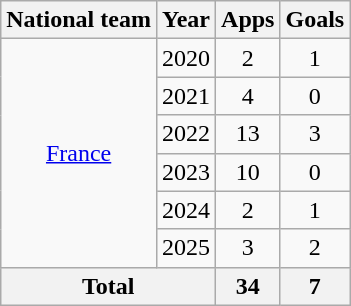<table class="wikitable" style="text-align:center">
<tr>
<th>National team</th>
<th>Year</th>
<th>Apps</th>
<th>Goals</th>
</tr>
<tr>
<td rowspan="6"><a href='#'>France</a></td>
<td>2020</td>
<td>2</td>
<td>1</td>
</tr>
<tr>
<td>2021</td>
<td>4</td>
<td>0</td>
</tr>
<tr>
<td>2022</td>
<td>13</td>
<td>3</td>
</tr>
<tr>
<td>2023</td>
<td>10</td>
<td>0</td>
</tr>
<tr>
<td>2024</td>
<td>2</td>
<td>1</td>
</tr>
<tr>
<td>2025</td>
<td>3</td>
<td>2</td>
</tr>
<tr>
<th colspan="2">Total</th>
<th>34</th>
<th>7</th>
</tr>
</table>
